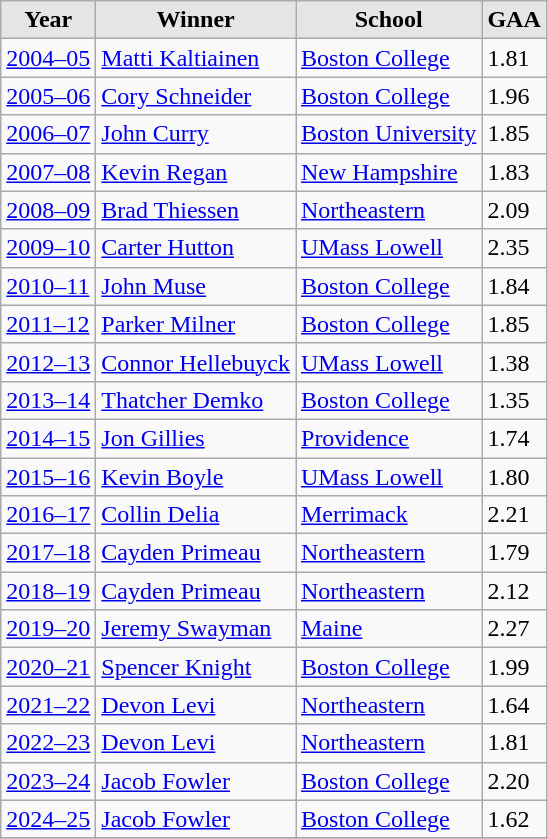<table class="wikitable sortable">
<tr>
<th style="background:#e5e5e5;">Year</th>
<th style="background:#e5e5e5;">Winner</th>
<th style="background:#e5e5e5;">School</th>
<th style="background:#e5e5e5;">GAA</th>
</tr>
<tr>
<td><a href='#'>2004–05</a></td>
<td><a href='#'>Matti Kaltiainen</a></td>
<td><a href='#'>Boston College</a></td>
<td>1.81</td>
</tr>
<tr>
<td><a href='#'>2005–06</a></td>
<td><a href='#'>Cory Schneider</a></td>
<td><a href='#'>Boston College</a></td>
<td>1.96</td>
</tr>
<tr>
<td><a href='#'>2006–07</a></td>
<td><a href='#'>John Curry</a></td>
<td><a href='#'>Boston University</a></td>
<td>1.85</td>
</tr>
<tr>
<td><a href='#'>2007–08</a></td>
<td><a href='#'>Kevin Regan</a></td>
<td><a href='#'>New Hampshire</a></td>
<td>1.83</td>
</tr>
<tr>
<td><a href='#'>2008–09</a></td>
<td><a href='#'>Brad Thiessen</a></td>
<td><a href='#'>Northeastern</a></td>
<td>2.09</td>
</tr>
<tr>
<td><a href='#'>2009–10</a></td>
<td><a href='#'>Carter Hutton</a></td>
<td><a href='#'>UMass Lowell</a></td>
<td>2.35</td>
</tr>
<tr>
<td><a href='#'>2010–11</a></td>
<td><a href='#'>John Muse</a></td>
<td><a href='#'>Boston College</a></td>
<td>1.84</td>
</tr>
<tr>
<td><a href='#'>2011–12</a></td>
<td><a href='#'>Parker Milner</a></td>
<td><a href='#'>Boston College</a></td>
<td>1.85</td>
</tr>
<tr>
<td><a href='#'>2012–13</a></td>
<td><a href='#'>Connor Hellebuyck</a></td>
<td><a href='#'>UMass Lowell</a></td>
<td>1.38</td>
</tr>
<tr>
<td><a href='#'>2013–14</a></td>
<td><a href='#'>Thatcher Demko</a></td>
<td><a href='#'>Boston College</a></td>
<td>1.35</td>
</tr>
<tr>
<td><a href='#'>2014–15</a></td>
<td><a href='#'>Jon Gillies</a></td>
<td><a href='#'>Providence</a></td>
<td>1.74</td>
</tr>
<tr>
<td><a href='#'>2015–16</a></td>
<td><a href='#'>Kevin Boyle</a></td>
<td><a href='#'>UMass Lowell</a></td>
<td>1.80</td>
</tr>
<tr>
<td><a href='#'>2016–17</a></td>
<td><a href='#'>Collin Delia</a></td>
<td><a href='#'>Merrimack</a></td>
<td>2.21</td>
</tr>
<tr>
<td><a href='#'>2017–18</a></td>
<td><a href='#'>Cayden Primeau</a></td>
<td><a href='#'>Northeastern</a></td>
<td>1.79</td>
</tr>
<tr>
<td><a href='#'>2018–19</a></td>
<td><a href='#'>Cayden Primeau</a></td>
<td><a href='#'>Northeastern</a></td>
<td>2.12</td>
</tr>
<tr>
<td><a href='#'>2019–20</a></td>
<td><a href='#'>Jeremy Swayman</a></td>
<td><a href='#'>Maine</a></td>
<td>2.27</td>
</tr>
<tr>
<td><a href='#'>2020–21</a></td>
<td><a href='#'>Spencer Knight</a></td>
<td><a href='#'>Boston College</a></td>
<td>1.99</td>
</tr>
<tr>
<td><a href='#'>2021–22</a></td>
<td><a href='#'>Devon Levi</a></td>
<td><a href='#'>Northeastern</a></td>
<td>1.64</td>
</tr>
<tr>
<td><a href='#'>2022–23</a></td>
<td><a href='#'>Devon Levi</a></td>
<td><a href='#'>Northeastern</a></td>
<td>1.81</td>
</tr>
<tr>
<td><a href='#'>2023–24</a></td>
<td><a href='#'>Jacob Fowler</a></td>
<td><a href='#'>Boston College</a></td>
<td>2.20</td>
</tr>
<tr>
<td><a href='#'>2024–25</a></td>
<td><a href='#'>Jacob Fowler</a></td>
<td><a href='#'>Boston College</a></td>
<td>1.62</td>
</tr>
<tr>
</tr>
</table>
